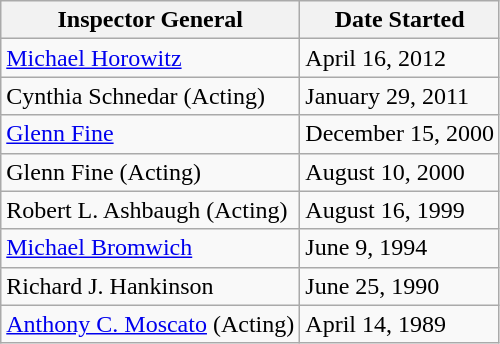<table class="wikitable">
<tr>
<th>Inspector General</th>
<th>Date Started</th>
</tr>
<tr>
<td><a href='#'>Michael Horowitz</a></td>
<td>April 16, 2012</td>
</tr>
<tr>
<td>Cynthia Schnedar (Acting)</td>
<td>January 29, 2011</td>
</tr>
<tr>
<td><a href='#'>Glenn Fine</a></td>
<td>December 15, 2000</td>
</tr>
<tr>
<td>Glenn Fine (Acting)</td>
<td>August 10, 2000</td>
</tr>
<tr>
<td>Robert L. Ashbaugh (Acting)</td>
<td>August 16, 1999</td>
</tr>
<tr>
<td><a href='#'>Michael Bromwich</a></td>
<td>June 9, 1994</td>
</tr>
<tr>
<td>Richard J. Hankinson</td>
<td>June 25, 1990</td>
</tr>
<tr>
<td><a href='#'>Anthony C. Moscato</a> (Acting)</td>
<td>April 14, 1989</td>
</tr>
</table>
